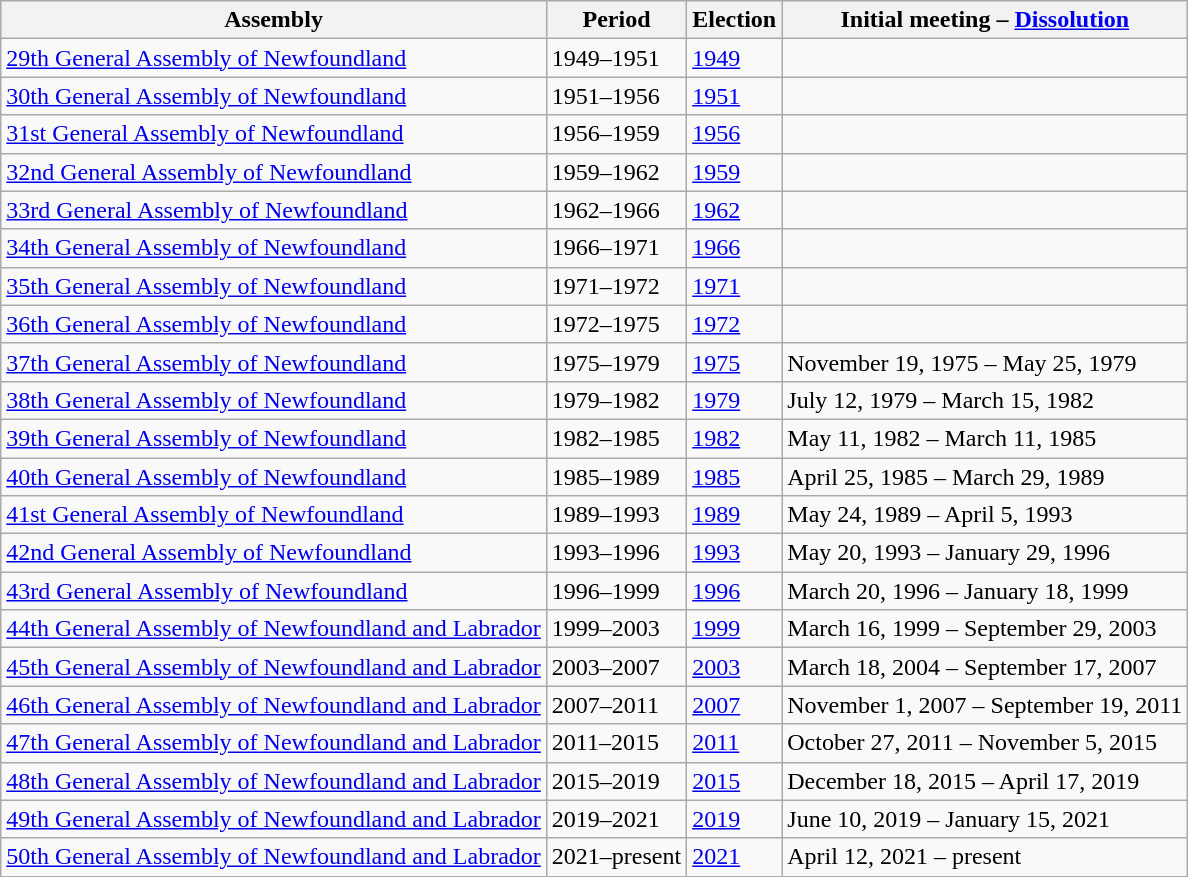<table class="wikitable">
<tr>
<th>Assembly</th>
<th>Period</th>
<th>Election</th>
<th>Initial meeting – <a href='#'>Dissolution</a></th>
</tr>
<tr>
<td><a href='#'>29th General Assembly of Newfoundland</a></td>
<td>1949–1951</td>
<td><a href='#'>1949</a></td>
<td></td>
</tr>
<tr>
<td><a href='#'>30th General Assembly of Newfoundland</a></td>
<td>1951–1956</td>
<td><a href='#'>1951</a></td>
<td></td>
</tr>
<tr>
<td><a href='#'>31st General Assembly of Newfoundland</a></td>
<td>1956–1959</td>
<td><a href='#'>1956</a></td>
<td></td>
</tr>
<tr>
<td><a href='#'>32nd General Assembly of Newfoundland</a></td>
<td>1959–1962</td>
<td><a href='#'>1959</a></td>
<td></td>
</tr>
<tr>
<td><a href='#'>33rd General Assembly of Newfoundland</a></td>
<td>1962–1966</td>
<td><a href='#'>1962</a></td>
<td></td>
</tr>
<tr>
<td><a href='#'>34th General Assembly of Newfoundland</a></td>
<td>1966–1971</td>
<td><a href='#'>1966</a></td>
<td></td>
</tr>
<tr>
<td><a href='#'>35th General Assembly of Newfoundland</a></td>
<td>1971–1972</td>
<td><a href='#'>1971</a></td>
<td></td>
</tr>
<tr>
<td><a href='#'>36th General Assembly of Newfoundland</a></td>
<td>1972–1975</td>
<td><a href='#'>1972</a></td>
<td></td>
</tr>
<tr>
<td><a href='#'>37th General Assembly of Newfoundland</a></td>
<td>1975–1979</td>
<td><a href='#'>1975</a></td>
<td>November 19, 1975 – May 25, 1979</td>
</tr>
<tr>
<td><a href='#'>38th General Assembly of Newfoundland</a></td>
<td>1979–1982</td>
<td><a href='#'>1979</a></td>
<td>July 12, 1979 – March 15, 1982</td>
</tr>
<tr>
<td><a href='#'>39th General Assembly of Newfoundland</a></td>
<td>1982–1985</td>
<td><a href='#'>1982</a></td>
<td>May 11, 1982 – March 11, 1985</td>
</tr>
<tr>
<td><a href='#'>40th General Assembly of Newfoundland</a></td>
<td>1985–1989</td>
<td><a href='#'>1985</a></td>
<td>April 25, 1985 – March 29, 1989</td>
</tr>
<tr>
<td><a href='#'>41st General Assembly of Newfoundland</a></td>
<td>1989–1993</td>
<td><a href='#'>1989</a></td>
<td>May 24, 1989 – April 5, 1993</td>
</tr>
<tr>
<td><a href='#'>42nd General Assembly of Newfoundland</a></td>
<td>1993–1996</td>
<td><a href='#'>1993</a></td>
<td>May 20, 1993 – January 29, 1996</td>
</tr>
<tr>
<td><a href='#'>43rd General Assembly of Newfoundland</a></td>
<td>1996–1999</td>
<td><a href='#'>1996</a></td>
<td>March 20, 1996 – January 18, 1999</td>
</tr>
<tr>
<td><a href='#'>44th General Assembly of Newfoundland and Labrador</a></td>
<td>1999–2003</td>
<td><a href='#'>1999</a></td>
<td>March 16, 1999 – September 29, 2003</td>
</tr>
<tr>
<td><a href='#'>45th General Assembly of Newfoundland and Labrador</a></td>
<td>2003–2007</td>
<td><a href='#'>2003</a></td>
<td>March 18, 2004 – September 17, 2007</td>
</tr>
<tr>
<td><a href='#'>46th General Assembly of Newfoundland and Labrador</a></td>
<td>2007–2011</td>
<td><a href='#'>2007</a></td>
<td>November 1, 2007 – September 19, 2011</td>
</tr>
<tr>
<td><a href='#'>47th General Assembly of Newfoundland and Labrador</a></td>
<td>2011–2015</td>
<td><a href='#'>2011</a></td>
<td>October 27, 2011 – November 5, 2015</td>
</tr>
<tr>
<td><a href='#'>48th General Assembly of Newfoundland and Labrador</a></td>
<td>2015–2019</td>
<td><a href='#'>2015</a></td>
<td>December 18, 2015 – April 17, 2019</td>
</tr>
<tr>
<td><a href='#'>49th General Assembly of Newfoundland and Labrador</a></td>
<td>2019–2021</td>
<td><a href='#'>2019</a></td>
<td>June 10, 2019 – January 15, 2021</td>
</tr>
<tr>
<td><a href='#'>50th General Assembly of Newfoundland and Labrador</a></td>
<td>2021–present</td>
<td><a href='#'>2021</a></td>
<td>April 12, 2021 – present</td>
</tr>
</table>
